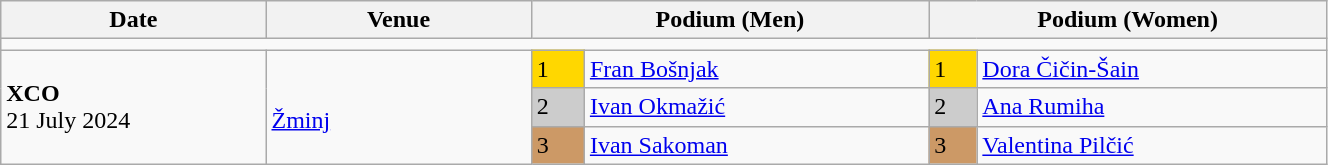<table class="wikitable" width=70%>
<tr>
<th>Date</th>
<th width=20%>Venue</th>
<th colspan=2 width=30%>Podium (Men)</th>
<th colspan=2 width=30%>Podium (Women)</th>
</tr>
<tr>
<td colspan=6></td>
</tr>
<tr>
<td rowspan=3><strong>XCO</strong> <br> 21 July 2024</td>
<td rowspan=3><br><a href='#'>Žminj</a></td>
<td bgcolor=FFD700>1</td>
<td><a href='#'>Fran Bošnjak</a></td>
<td bgcolor=FFD700>1</td>
<td><a href='#'>Dora Čičin-Šain</a></td>
</tr>
<tr>
<td bgcolor=CCCCCC>2</td>
<td><a href='#'>Ivan Okmažić</a></td>
<td bgcolor=CCCCCC>2</td>
<td><a href='#'>Ana Rumiha</a></td>
</tr>
<tr>
<td bgcolor=CC9966>3</td>
<td><a href='#'>Ivan Sakoman</a></td>
<td bgcolor=CC9966>3</td>
<td><a href='#'>Valentina Pilčić</a></td>
</tr>
</table>
